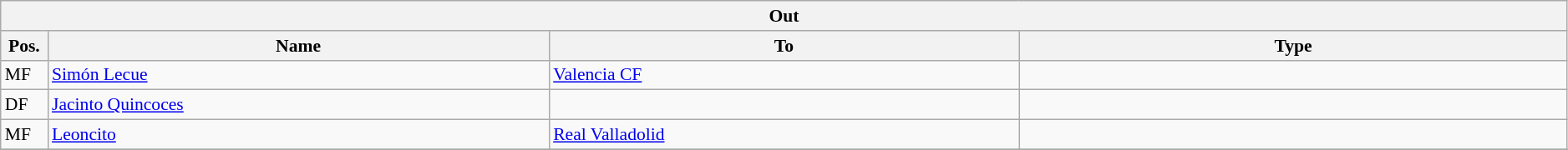<table class="wikitable" style="font-size:90%;width:99%;">
<tr>
<th colspan="4">Out</th>
</tr>
<tr>
<th width=3%>Pos.</th>
<th width=32%>Name</th>
<th width=30%>To</th>
<th width=35%>Type</th>
</tr>
<tr>
<td>MF</td>
<td><a href='#'>Simón Lecue</a></td>
<td><a href='#'>Valencia CF</a></td>
<td></td>
</tr>
<tr>
<td>DF</td>
<td><a href='#'>Jacinto Quincoces</a></td>
<td></td>
<td></td>
</tr>
<tr>
<td>MF</td>
<td><a href='#'>Leoncito</a></td>
<td><a href='#'>Real Valladolid</a></td>
<td></td>
</tr>
<tr>
</tr>
</table>
